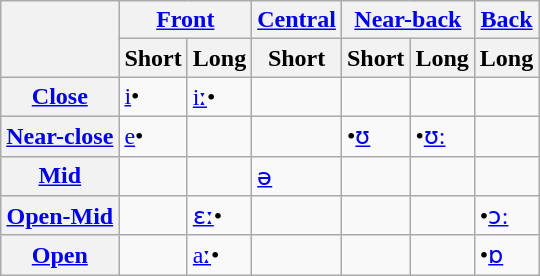<table class="wikitable">
<tr>
<th rowspan="2"></th>
<th colspan="2"><a href='#'>Front</a></th>
<th><a href='#'>Central</a></th>
<th colspan="2"><a href='#'>Near-back</a></th>
<th><a href='#'>Back</a></th>
</tr>
<tr>
<th>Short</th>
<th>Long</th>
<th>Short</th>
<th>Short</th>
<th>Long</th>
<th>Long</th>
</tr>
<tr>
<th><a href='#'>Close</a></th>
<td><a href='#'>i</a>•</td>
<td><a href='#'>iː</a>•</td>
<td></td>
<td></td>
<td></td>
<td></td>
</tr>
<tr>
<th><a href='#'>Near-close</a></th>
<td><a href='#'>e</a>•</td>
<td></td>
<td></td>
<td>•<a href='#'>ʊ</a></td>
<td>•<a href='#'>ʊ:</a></td>
<td></td>
</tr>
<tr>
<th><a href='#'>Mid</a></th>
<td></td>
<td></td>
<td><a href='#'>ə</a></td>
<td></td>
<td></td>
<td></td>
</tr>
<tr>
<th><a href='#'>Open-Mid</a></th>
<td></td>
<td><a href='#'>ɛː</a>•</td>
<td></td>
<td></td>
<td></td>
<td>•<a href='#'>ɔ:</a></td>
</tr>
<tr>
<th><a href='#'>Open</a></th>
<td></td>
<td><a href='#'>aː</a>•</td>
<td></td>
<td></td>
<td></td>
<td>•<a href='#'>ɒ</a></td>
</tr>
</table>
